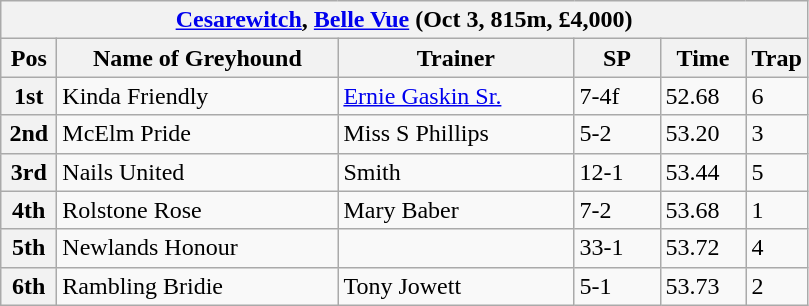<table class="wikitable">
<tr>
<th colspan="6"><a href='#'>Cesarewitch</a>, <a href='#'>Belle Vue</a> (Oct 3, 815m, £4,000)</th>
</tr>
<tr>
<th width=30>Pos</th>
<th width=180>Name of Greyhound</th>
<th width=150>Trainer</th>
<th width=50>SP</th>
<th width=50>Time</th>
<th width=30>Trap</th>
</tr>
<tr>
<th>1st</th>
<td>Kinda Friendly</td>
<td><a href='#'>Ernie Gaskin Sr.</a></td>
<td>7-4f</td>
<td>52.68</td>
<td>6</td>
</tr>
<tr>
<th>2nd</th>
<td>McElm Pride</td>
<td>Miss S Phillips</td>
<td>5-2</td>
<td>53.20</td>
<td>3</td>
</tr>
<tr>
<th>3rd</th>
<td>Nails United</td>
<td>Smith</td>
<td>12-1</td>
<td>53.44</td>
<td>5</td>
</tr>
<tr>
<th>4th</th>
<td>Rolstone Rose</td>
<td>Mary Baber</td>
<td>7-2</td>
<td>53.68</td>
<td>1</td>
</tr>
<tr>
<th>5th</th>
<td>Newlands Honour</td>
<td></td>
<td>33-1</td>
<td>53.72</td>
<td>4</td>
</tr>
<tr>
<th>6th</th>
<td>Rambling Bridie</td>
<td>Tony Jowett</td>
<td>5-1</td>
<td>53.73</td>
<td>2</td>
</tr>
</table>
